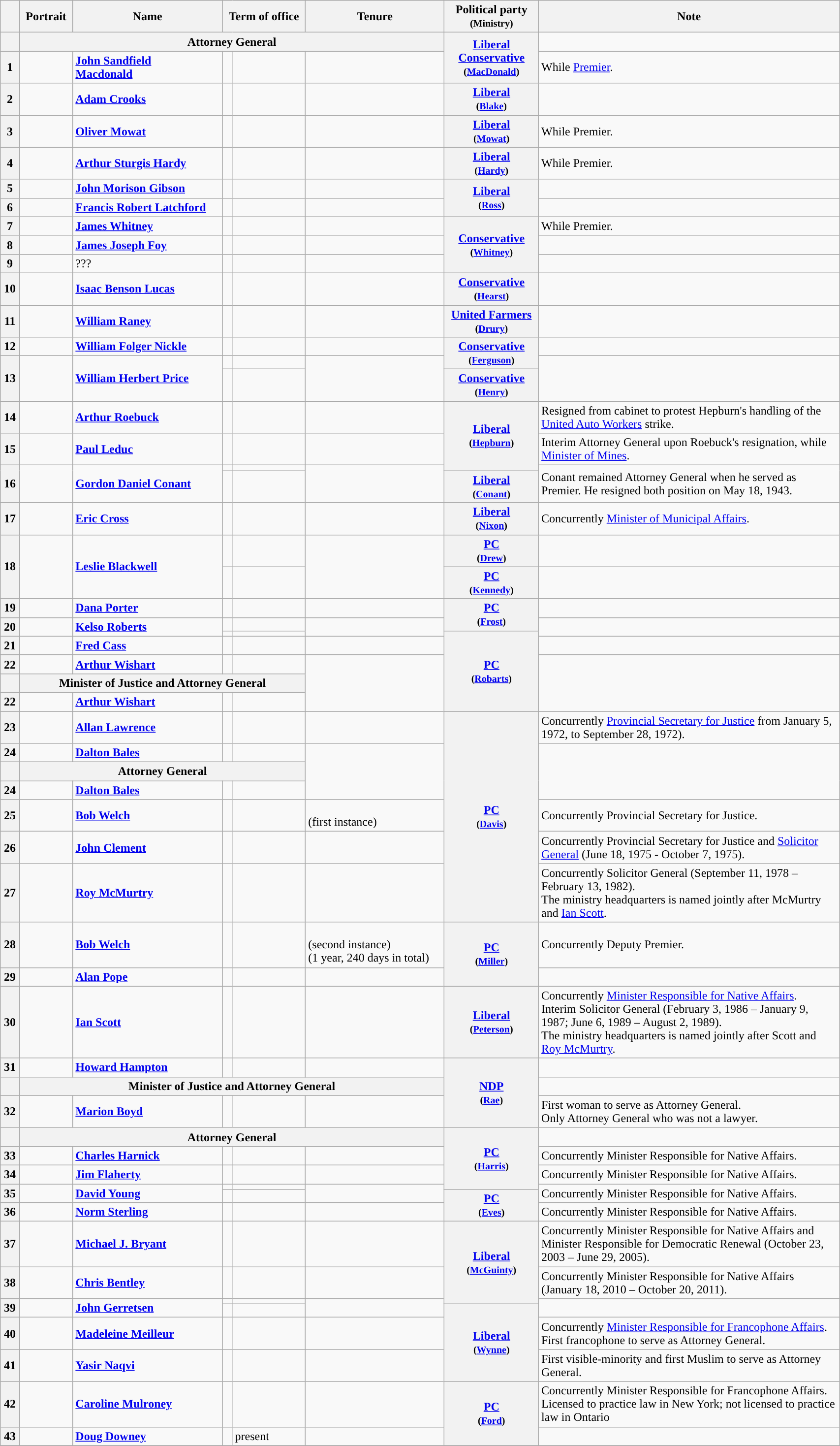<table class="wikitable" style="width: 90%">
<tr>
<th></th>
<th style="width: 65px;">Portrait</th>
<th>Name</th>
<th colspan=2>Term of office</th>
<th>Tenure</th>
<th>Political party<br><small>(Ministry)</small></th>
<th style="width: 400px;">Note</th>
</tr>
<tr>
<th></th>
<th colspan=5>Attorney General</th>
<th rowspan=2; style="background:"><a href='#'>Liberal<br>Conservative</a><br><small>(<a href='#'>MacDonald</a>)</small></th>
<td></td>
</tr>
<tr>
<th style="background:">1</th>
<td></td>
<td><strong><a href='#'>John Sandfield <br> Macdonald</a></strong></td>
<td></td>
<td></td>
<td></td>
<td>While <a href='#'>Premier</a>.</td>
</tr>
<tr>
<th style="background:">2</th>
<td></td>
<td><strong><a href='#'>Adam Crooks</a></strong></td>
<td></td>
<td></td>
<td></td>
<th style="background:"><a href='#'>Liberal</a><br><small>(<a href='#'>Blake</a>)</small></th>
<td></td>
</tr>
<tr>
<th style="background:">3</th>
<td></td>
<td><strong><a href='#'>Oliver Mowat</a></strong></td>
<td></td>
<td></td>
<td></td>
<th style="background:"><a href='#'>Liberal</a><br><small>(<a href='#'>Mowat</a>)</small></th>
<td>While Premier.</td>
</tr>
<tr>
<th style="background:">4</th>
<td></td>
<td><strong><a href='#'>Arthur Sturgis Hardy</a></strong></td>
<td></td>
<td></td>
<td></td>
<th style="background:"><a href='#'>Liberal</a><br><small>(<a href='#'>Hardy</a>)</small></th>
<td>While Premier.</td>
</tr>
<tr>
<th style="background:">5</th>
<td></td>
<td><strong><a href='#'>John Morison Gibson</a></strong></td>
<td></td>
<td></td>
<td></td>
<th rowspan=2; style="background:"><a href='#'>Liberal</a><br><small>(<a href='#'>Ross</a>)</small></th>
<td></td>
</tr>
<tr>
<th style="background:">6</th>
<td></td>
<td><strong><a href='#'>Francis Robert Latchford</a></strong></td>
<td></td>
<td></td>
<td></td>
<td></td>
</tr>
<tr>
<th style="background:">7</th>
<td></td>
<td><strong><a href='#'>James Whitney</a></strong></td>
<td></td>
<td></td>
<td></td>
<th rowspan=3; style="background:"><a href='#'>Conservative</a><br><small>(<a href='#'>Whitney</a>)</small></th>
<td>While Premier.</td>
</tr>
<tr>
<th style="background:">8</th>
<td></td>
<td><strong><a href='#'>James Joseph Foy</a></strong></td>
<td></td>
<td></td>
<td></td>
<td></td>
</tr>
<tr>
<th style="background:">9</th>
<td></td>
<td>???</td>
<td></td>
<td></td>
<td></td>
<td></td>
</tr>
<tr>
<th style="background:">10</th>
<td></td>
<td><strong><a href='#'>Isaac Benson Lucas</a></strong></td>
<td></td>
<td></td>
<td></td>
<th style="background:"><a href='#'>Conservative</a><br><small>(<a href='#'>Hearst</a>)</small></th>
<td></td>
</tr>
<tr>
<th style="background:">11</th>
<td></td>
<td><strong><a href='#'>William Raney</a></strong></td>
<td></td>
<td></td>
<td></td>
<th style="background:"><a href='#'>United Farmers</a><br><small>(<a href='#'>Drury</a>)</small></th>
<td></td>
</tr>
<tr>
<th style="background:">12</th>
<td></td>
<td><strong><a href='#'>William Folger Nickle</a></strong></td>
<td></td>
<td></td>
<td></td>
<th rowspan=2; style="background:"><a href='#'>Conservative</a><br><small>(<a href='#'>Ferguson</a>)</small></th>
<td></td>
</tr>
<tr>
<th rowspan=2; style="background:">13</th>
<td rowspan=2></td>
<td rowspan=2><strong><a href='#'>William Herbert Price</a></strong></td>
<td></td>
<td></td>
<td rowspan=2></td>
<td rowspan=2></td>
</tr>
<tr>
<td></td>
<td></td>
<th style="background:"><a href='#'>Conservative</a><br><small>(<a href='#'>Henry</a>)</small></th>
</tr>
<tr>
<th style="background:">14</th>
<td></td>
<td><strong><a href='#'>Arthur Roebuck</a></strong></td>
<td></td>
<td></td>
<td></td>
<th rowspan=3; style="background:"><a href='#'>Liberal</a><br><small>(<a href='#'>Hepburn</a>)</small></th>
<td>Resigned from cabinet to protest Hepburn's handling of the <a href='#'>United Auto Workers</a> strike.</td>
</tr>
<tr>
<th style="background:">15</th>
<td></td>
<td><strong><a href='#'>Paul Leduc</a></strong></td>
<td></td>
<td></td>
<td></td>
<td>Interim Attorney General upon Roebuck's resignation, while <a href='#'>Minister of Mines</a>.</td>
</tr>
<tr>
<th rowspan=2; style="background:">16</th>
<td rowspan=2></td>
<td rowspan=2><strong><a href='#'>Gordon Daniel Conant</a></strong></td>
<td></td>
<td></td>
<td rowspan=2></td>
<td rowspan=2>Conant remained Attorney General when he served as Premier. He resigned both position on May 18, 1943.</td>
</tr>
<tr>
<td></td>
<td></td>
<th style="background:"><a href='#'>Liberal</a><br><small>(<a href='#'>Conant</a>)</small></th>
</tr>
<tr>
<th style="background:">17</th>
<td></td>
<td><strong><a href='#'>Eric Cross</a></strong></td>
<td></td>
<td></td>
<td></td>
<th style="background:"><a href='#'>Liberal</a><br><small>(<a href='#'>Nixon</a>)</small></th>
<td>Concurrently <a href='#'>Minister of Municipal Affairs</a>.</td>
</tr>
<tr>
<th rowspan=2; style="background:">18</th>
<td rowspan=2></td>
<td rowspan=2><strong><a href='#'>Leslie Blackwell</a></strong></td>
<td></td>
<td></td>
<td rowspan=2></td>
<th style="background:"><a href='#'>PC</a><br><small>(<a href='#'>Drew</a>)</small></th>
<td></td>
</tr>
<tr>
<td></td>
<td></td>
<th style="background:"><a href='#'>PC</a><br><small>(<a href='#'>Kennedy</a>)</small></th>
<td></td>
</tr>
<tr>
<th style="background:">19</th>
<td></td>
<td><strong><a href='#'>Dana Porter</a></strong></td>
<td></td>
<td></td>
<td></td>
<th rowspan=2; style="background:"><a href='#'>PC</a><br><small>(<a href='#'>Frost</a>)</small></th>
<td></td>
</tr>
<tr>
<th rowspan=2; style="background:">20</th>
<td rowspan=2></td>
<td rowspan=2><strong><a href='#'>Kelso Roberts</a></strong></td>
<td></td>
<td></td>
<td rowspan=2></td>
<td rowspan=2></td>
</tr>
<tr>
<td></td>
<td></td>
<th rowspan=5; style="background:"><a href='#'>PC</a><br><small>(<a href='#'>Robarts</a>)</small></th>
</tr>
<tr>
<th style="background:">21</th>
<td></td>
<td><strong><a href='#'>Fred Cass</a></strong></td>
<td></td>
<td></td>
<td></td>
<td></td>
</tr>
<tr>
<th style="background:">22</th>
<td></td>
<td><strong><a href='#'>Arthur Wishart</a></strong></td>
<td></td>
<td></td>
<td rowspan=3></td>
<td rowspan=3></td>
</tr>
<tr>
<th></th>
<th colspan=4>Minister of Justice and Attorney General</th>
</tr>
<tr>
<th style="background:">22</th>
<td></td>
<td><strong><a href='#'>Arthur Wishart</a></strong></td>
<td></td>
<td></td>
</tr>
<tr>
<th style="background:">23</th>
<td></td>
<td><strong><a href='#'>Allan Lawrence</a></strong></td>
<td></td>
<td></td>
<td></td>
<th rowspan=7; style="background:"><a href='#'>PC</a><br><small>(<a href='#'>Davis</a>)</small></th>
<td>Concurrently <a href='#'>Provincial Secretary for Justice</a> from January 5, 1972, to September 28, 1972).</td>
</tr>
<tr>
<th style="background:">24</th>
<td></td>
<td><strong><a href='#'>Dalton Bales</a></strong></td>
<td></td>
<td></td>
<td rowspan=3></td>
</tr>
<tr>
<th></th>
<th colspan=4>Attorney General</th>
</tr>
<tr>
<th style="background:">24</th>
<td></td>
<td><strong><a href='#'>Dalton Bales</a></strong></td>
<td></td>
<td></td>
</tr>
<tr>
<th style="background:">25</th>
<td></td>
<td><strong><a href='#'>Bob Welch</a></strong></td>
<td></td>
<td></td>
<td><br>(first instance)</td>
<td>Concurrently Provincial Secretary for Justice.</td>
</tr>
<tr>
<th style="background:">26</th>
<td></td>
<td><strong><a href='#'>John Clement</a></strong></td>
<td></td>
<td></td>
<td></td>
<td>Concurrently Provincial Secretary for Justice and <a href='#'>Solicitor General</a> (June 18, 1975 - October 7, 1975).</td>
</tr>
<tr>
<th style="background:">27</th>
<td></td>
<td><strong><a href='#'>Roy McMurtry</a></strong></td>
<td></td>
<td></td>
<td></td>
<td>Concurrently Solicitor General (September 11, 1978 – February 13, 1982). <br> The ministry headquarters is named jointly after McMurtry and <a href='#'>Ian Scott</a>.</td>
</tr>
<tr>
<th style="background:">28</th>
<td></td>
<td><strong><a href='#'>Bob Welch</a></strong></td>
<td></td>
<td></td>
<td><br>(second instance)<br>(1 year, 240 days in total)</td>
<th rowspan=2; style="background:"><a href='#'>PC</a><br><small>(<a href='#'>Miller</a>)</small></th>
<td>Concurrently Deputy Premier.</td>
</tr>
<tr>
<th style="background:">29</th>
<td></td>
<td><strong><a href='#'>Alan Pope</a></strong></td>
<td></td>
<td></td>
<td></td>
<td></td>
</tr>
<tr>
<th style="background:">30</th>
<td></td>
<td><strong><a href='#'>Ian Scott</a></strong></td>
<td></td>
<td></td>
<td></td>
<th style="background:"><a href='#'>Liberal</a><br><small>(<a href='#'>Peterson</a>)</small></th>
<td>Concurrently <a href='#'>Minister Responsible for Native Affairs</a>. <br> Interim Solicitor General (February 3, 1986 – January 9, 1987; June 6, 1989 – August 2, 1989). <br> The ministry headquarters is named jointly after Scott and <a href='#'>Roy McMurtry</a>.</td>
</tr>
<tr>
<th style="background:">31</th>
<td></td>
<td><strong><a href='#'>Howard Hampton</a></strong></td>
<td></td>
<td></td>
<td></td>
<th rowspan=3; style="background:"><a href='#'>NDP</a><br><small>(<a href='#'>Rae</a>)</small></th>
<td></td>
</tr>
<tr>
<th></th>
<th colspan=5>Minister of Justice and Attorney General</th>
</tr>
<tr>
<th style="background:">32</th>
<td></td>
<td><strong><a href='#'>Marion Boyd</a></strong></td>
<td></td>
<td></td>
<td></td>
<td>First woman to serve as Attorney General. <br> Only Attorney General who was not a lawyer.</td>
</tr>
<tr>
<th></th>
<th colspan=5>Attorney General</th>
<th rowspan=4; style="background:"><a href='#'>PC</a><br><small>(<a href='#'>Harris</a>)</small></th>
</tr>
<tr>
<th style="background:">33</th>
<td></td>
<td><strong><a href='#'>Charles Harnick</a></strong></td>
<td></td>
<td></td>
<td></td>
<td>Concurrently Minister Responsible for Native Affairs.</td>
</tr>
<tr>
<th style="background:">34</th>
<td></td>
<td><strong><a href='#'>Jim Flaherty</a></strong></td>
<td></td>
<td></td>
<td></td>
<td>Concurrently Minister Responsible for Native Affairs.</td>
</tr>
<tr>
<th rowspan=2; style="background:">35</th>
<td rowspan=2></td>
<td rowspan=2><strong><a href='#'>David Young</a></strong></td>
<td></td>
<td></td>
<td rowspan=2></td>
<td rowspan=2>Concurrently Minister Responsible for Native Affairs.</td>
</tr>
<tr>
<td></td>
<td></td>
<th rowspan=2; style="background:"><a href='#'>PC</a><br><small>(<a href='#'>Eves</a>)</small></th>
</tr>
<tr>
<th style="background:">36</th>
<td></td>
<td><strong><a href='#'>Norm Sterling</a></strong></td>
<td></td>
<td></td>
<td></td>
<td>Concurrently Minister Responsible for Native Affairs.</td>
</tr>
<tr>
<th style="background:">37</th>
<td></td>
<td><strong><a href='#'>Michael J. Bryant</a></strong></td>
<td></td>
<td></td>
<td></td>
<th rowspan=3; style="background:"><a href='#'>Liberal</a><br><small>(<a href='#'>McGuinty</a>)</small></th>
<td>Concurrently Minister Responsible for Native Affairs and Minister Responsible for Democratic Renewal (October 23, 2003 – June 29, 2005).</td>
</tr>
<tr>
<th style="background:">38</th>
<td></td>
<td><strong><a href='#'>Chris Bentley</a></strong></td>
<td></td>
<td></td>
<td></td>
<td>Concurrently Minister Responsible for Native Affairs (January 18, 2010 – October 20, 2011).</td>
</tr>
<tr>
<th rowspan=2; style="background:">39</th>
<td rowspan=2></td>
<td rowspan=2><strong><a href='#'>John Gerretsen</a></strong></td>
<td></td>
<td></td>
<td rowspan=2></td>
<td rowspan=2></td>
</tr>
<tr>
<td></td>
<td></td>
<th rowspan=3; style="background:"><a href='#'>Liberal</a><br><small>(<a href='#'>Wynne</a>)</small></th>
</tr>
<tr>
<th style="background:">40</th>
<td></td>
<td><strong><a href='#'>Madeleine Meilleur</a></strong></td>
<td></td>
<td></td>
<td></td>
<td>Concurrently <a href='#'>Minister Responsible for Francophone Affairs</a>. <br> First francophone to serve as Attorney General.</td>
</tr>
<tr>
<th style="background:">41</th>
<td></td>
<td><strong><a href='#'>Yasir Naqvi</a></strong></td>
<td></td>
<td></td>
<td></td>
<td>First visible-minority and first Muslim to serve as Attorney General.</td>
</tr>
<tr>
<th style="background:">42</th>
<td></td>
<td><strong><a href='#'>Caroline Mulroney</a></strong></td>
<td></td>
<td></td>
<td></td>
<th rowspan=2; style="background:"><a href='#'>PC</a><br><small>(<a href='#'>Ford</a>)</small></th>
<td>Concurrently Minister Responsible for Francophone Affairs. <br> Licensed to practice law in New York; not licensed to practice law in Ontario</td>
</tr>
<tr>
<th style="background:">43</th>
<td></td>
<td><strong><a href='#'>Doug Downey</a></strong></td>
<td></td>
<td>present</td>
<td></td>
<td></td>
</tr>
<tr>
</tr>
</table>
